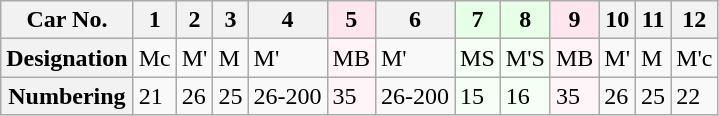<table class="wikitable">
<tr>
<th>Car No.</th>
<th>1</th>
<th>2</th>
<th>3</th>
<th>4</th>
<th style="background: #FFE6EE">5</th>
<th>6</th>
<th style="background: #E6FFE6">7</th>
<th style="background: #E6FFE6">8</th>
<th style="background: #FFE6EE">9</th>
<th>10</th>
<th>11</th>
<th>12</th>
</tr>
<tr>
<th>Designation</th>
<td>Mc</td>
<td>M'</td>
<td>M</td>
<td>M'</td>
<td style="background: #FFF5F8">MB</td>
<td>M'</td>
<td style="background: #F5FFF5">MS</td>
<td style="background: #F5FFF5">M'S</td>
<td style="background: #FFF5F8">MB</td>
<td>M'</td>
<td>M</td>
<td>M'c</td>
</tr>
<tr>
<th>Numbering</th>
<td>21</td>
<td>26</td>
<td>25</td>
<td>26-200</td>
<td style="background: #FFF5F8">35</td>
<td>26-200</td>
<td style="background: #F5FFF5">15</td>
<td style="background: #F5FFF5">16</td>
<td style="background: #FFF5F8">35</td>
<td>26</td>
<td>25</td>
<td>22</td>
</tr>
</table>
